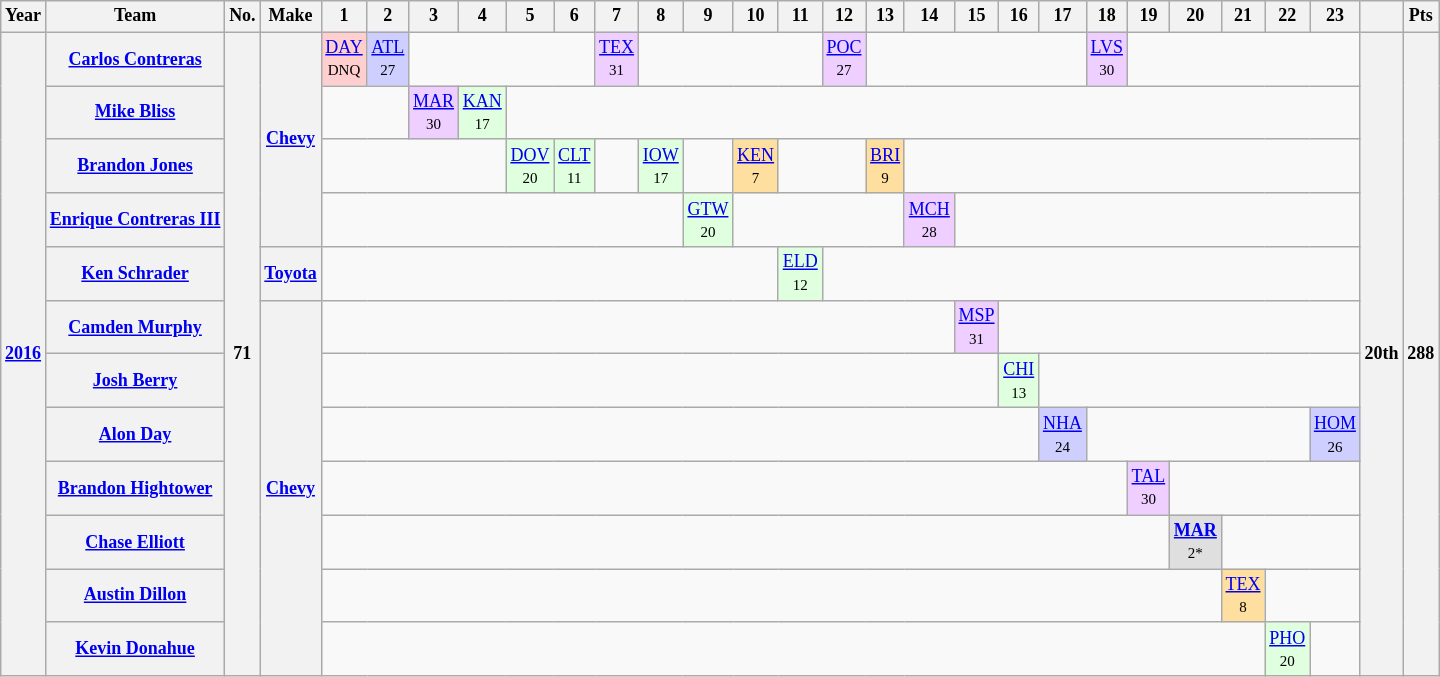<table class="wikitable" style="text-align:center; font-size:75%">
<tr>
<th>Year</th>
<th>Team</th>
<th>No.</th>
<th>Make</th>
<th>1</th>
<th>2</th>
<th>3</th>
<th>4</th>
<th>5</th>
<th>6</th>
<th>7</th>
<th>8</th>
<th>9</th>
<th>10</th>
<th>11</th>
<th>12</th>
<th>13</th>
<th>14</th>
<th>15</th>
<th>16</th>
<th>17</th>
<th>18</th>
<th>19</th>
<th>20</th>
<th>21</th>
<th>22</th>
<th>23</th>
<th></th>
<th>Pts</th>
</tr>
<tr>
<th rowspan=12><a href='#'>2016</a></th>
<th><a href='#'>Carlos Contreras</a></th>
<th rowspan=12>71</th>
<th rowspan=4><a href='#'>Chevy</a></th>
<td style="background:#FFCFCF;"><a href='#'>DAY</a><br><small>DNQ</small></td>
<td style="background:#CFCFFF;"><a href='#'>ATL</a><br><small>27</small></td>
<td colspan=4></td>
<td style="background:#EFCFFF;"><a href='#'>TEX</a><br><small>31</small></td>
<td colspan=4></td>
<td style="background:#EFCFFF;"><a href='#'>POC</a><br><small>27</small></td>
<td colspan=5></td>
<td style="background:#EFCFFF;"><a href='#'>LVS</a><br><small>30</small></td>
<td colspan=5></td>
<th rowspan=12>20th</th>
<th rowspan=12>288</th>
</tr>
<tr>
<th><a href='#'>Mike Bliss</a></th>
<td colspan=2></td>
<td style="background:#EFCFFF;"><a href='#'>MAR</a><br><small>30</small></td>
<td style="background:#DFFFDF;"><a href='#'>KAN</a><br><small>17</small></td>
<td colspan=19></td>
</tr>
<tr>
<th><a href='#'>Brandon Jones</a></th>
<td colspan=4></td>
<td style="background:#DFFFDF;"><a href='#'>DOV</a><br><small>20</small></td>
<td style="background:#DFFFDF;"><a href='#'>CLT</a><br><small>11</small></td>
<td colspan=1></td>
<td style="background:#DFFFDF;"><a href='#'>IOW</a><br><small>17</small></td>
<td colspan=1></td>
<td style="background:#FFDF9F;"><a href='#'>KEN</a><br><small>7</small></td>
<td colspan=2></td>
<td style="background:#FFDF9F;"><a href='#'>BRI</a><br><small>9</small></td>
<td colspan=10></td>
</tr>
<tr>
<th><a href='#'>Enrique Contreras III</a></th>
<td colspan=8></td>
<td style="background:#DFFFDF;"><a href='#'>GTW</a><br><small>20</small></td>
<td colspan=4></td>
<td style="background:#EFCFFF;"><a href='#'>MCH</a><br><small>28</small></td>
<td colspan=9></td>
</tr>
<tr>
<th><a href='#'>Ken Schrader</a></th>
<th><a href='#'>Toyota</a></th>
<td colspan=10></td>
<td style="background:#DFFFDF;"><a href='#'>ELD</a><br><small>12</small></td>
<td colspan=12></td>
</tr>
<tr>
<th><a href='#'>Camden Murphy</a></th>
<th rowspan=7><a href='#'>Chevy</a></th>
<td colspan=14></td>
<td style="background:#EFCFFF;"><a href='#'>MSP</a><br><small>31</small></td>
<td colspan=8></td>
</tr>
<tr>
<th><a href='#'>Josh Berry</a></th>
<td colspan=15></td>
<td style="background:#DFFFDF;"><a href='#'>CHI</a><br><small>13</small></td>
<td colspan=7></td>
</tr>
<tr>
<th><a href='#'>Alon Day</a></th>
<td colspan=16></td>
<td style="background:#CFCFFF;"><a href='#'>NHA</a><br><small>24</small></td>
<td colspan=5></td>
<td style="background:#CFCFFF;"><a href='#'>HOM</a><br><small>26</small></td>
</tr>
<tr>
<th><a href='#'>Brandon Hightower</a></th>
<td colspan=18></td>
<td style="background:#EFCFFF;"><a href='#'>TAL</a><br><small>30</small></td>
<td colspan=4></td>
</tr>
<tr>
<th><a href='#'>Chase Elliott</a></th>
<td colspan=19></td>
<td style="background:#DFDFDF;"><strong><a href='#'>MAR</a></strong><br><small>2*</small></td>
<td colspan=3></td>
</tr>
<tr>
<th><a href='#'>Austin Dillon</a></th>
<td colspan=20></td>
<td style="background:#FFDF9F;"><a href='#'>TEX</a><br><small>8</small></td>
<td colspan=2></td>
</tr>
<tr>
<th><a href='#'>Kevin Donahue</a></th>
<td colspan=21></td>
<td style="background:#DFFFDF;"><a href='#'>PHO</a><br><small>20</small></td>
<td colspan=1></td>
</tr>
</table>
